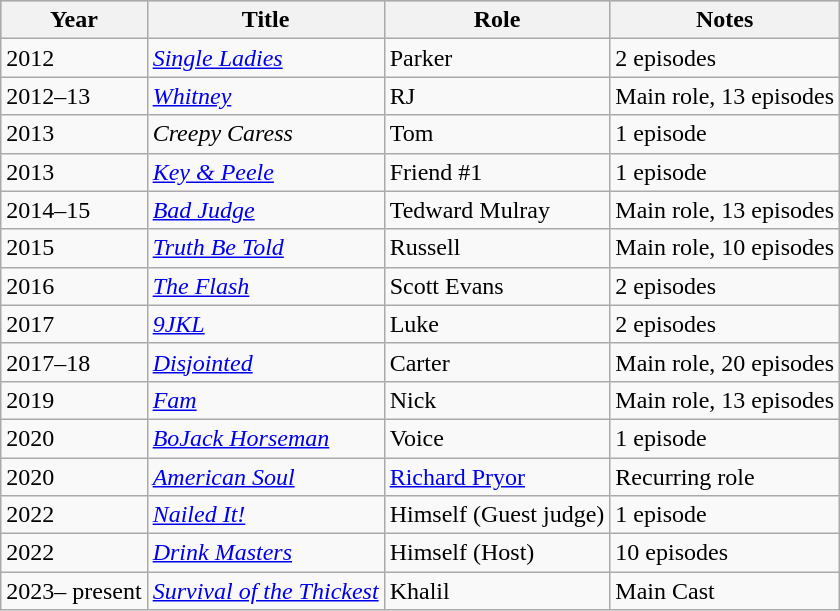<table class="wikitable">
<tr style="background:#b0c4de; text-align:center;">
<th>Year</th>
<th>Title</th>
<th>Role</th>
<th>Notes</th>
</tr>
<tr>
<td>2012</td>
<td><em><a href='#'>Single Ladies</a></em></td>
<td>Parker</td>
<td>2 episodes</td>
</tr>
<tr>
<td>2012–13</td>
<td><em><a href='#'>Whitney</a></em></td>
<td>RJ</td>
<td>Main role, 13 episodes</td>
</tr>
<tr>
<td>2013</td>
<td><em>Creepy Caress</em></td>
<td>Tom</td>
<td>1 episode</td>
</tr>
<tr>
<td>2013</td>
<td><em><a href='#'>Key & Peele</a></em></td>
<td>Friend #1</td>
<td>1 episode</td>
</tr>
<tr>
<td>2014–15</td>
<td><em><a href='#'>Bad Judge</a></em></td>
<td>Tedward Mulray</td>
<td>Main role, 13 episodes</td>
</tr>
<tr>
<td>2015</td>
<td><em><a href='#'>Truth Be Told</a></em></td>
<td>Russell</td>
<td>Main role, 10 episodes</td>
</tr>
<tr>
<td>2016</td>
<td><em><a href='#'>The Flash</a></em></td>
<td>Scott Evans</td>
<td>2 episodes</td>
</tr>
<tr>
<td>2017</td>
<td><em><a href='#'>9JKL</a></em></td>
<td>Luke</td>
<td>2 episodes</td>
</tr>
<tr>
<td>2017–18</td>
<td><em><a href='#'>Disjointed</a></em></td>
<td>Carter</td>
<td>Main role, 20 episodes</td>
</tr>
<tr>
<td>2019</td>
<td><em><a href='#'>Fam</a></em></td>
<td>Nick</td>
<td>Main role, 13 episodes</td>
</tr>
<tr>
<td>2020</td>
<td><em><a href='#'>BoJack Horseman</a></em></td>
<td>Voice</td>
<td>1 episode</td>
</tr>
<tr>
<td>2020</td>
<td><em><a href='#'>American Soul</a></em></td>
<td><a href='#'>Richard Pryor</a></td>
<td>Recurring role</td>
</tr>
<tr>
<td>2022</td>
<td><em><a href='#'>Nailed It!</a></em></td>
<td>Himself (Guest judge)</td>
<td>1 episode</td>
</tr>
<tr>
<td>2022</td>
<td><em><a href='#'>Drink Masters</a></em></td>
<td>Himself (Host)</td>
<td>10 episodes</td>
</tr>
<tr>
<td>2023– present</td>
<td><em><a href='#'>Survival of the Thickest</a></em></td>
<td>Khalil</td>
<td>Main Cast</td>
</tr>
</table>
